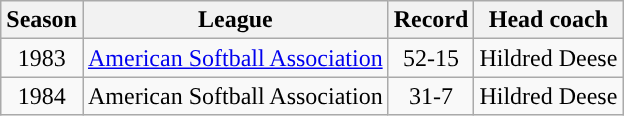<table class="wikitable sortable" style="text-align:center;">
<tr>
<th style="text-align:center;">Season</th>
<th style="text-align:center;">League</th>
<th style="text-align:center;">Record</th>
<th style="text-align:center;">Head coach</th>
</tr>
<tr>
<td>1983</td>
<td><a href='#'>American Softball Association</a></td>
<td>52-15</td>
<td>Hildred Deese</td>
</tr>
<tr>
<td>1984</td>
<td>American Softball Association</td>
<td>31-7</td>
<td>Hildred Deese</td>
</tr>
</table>
